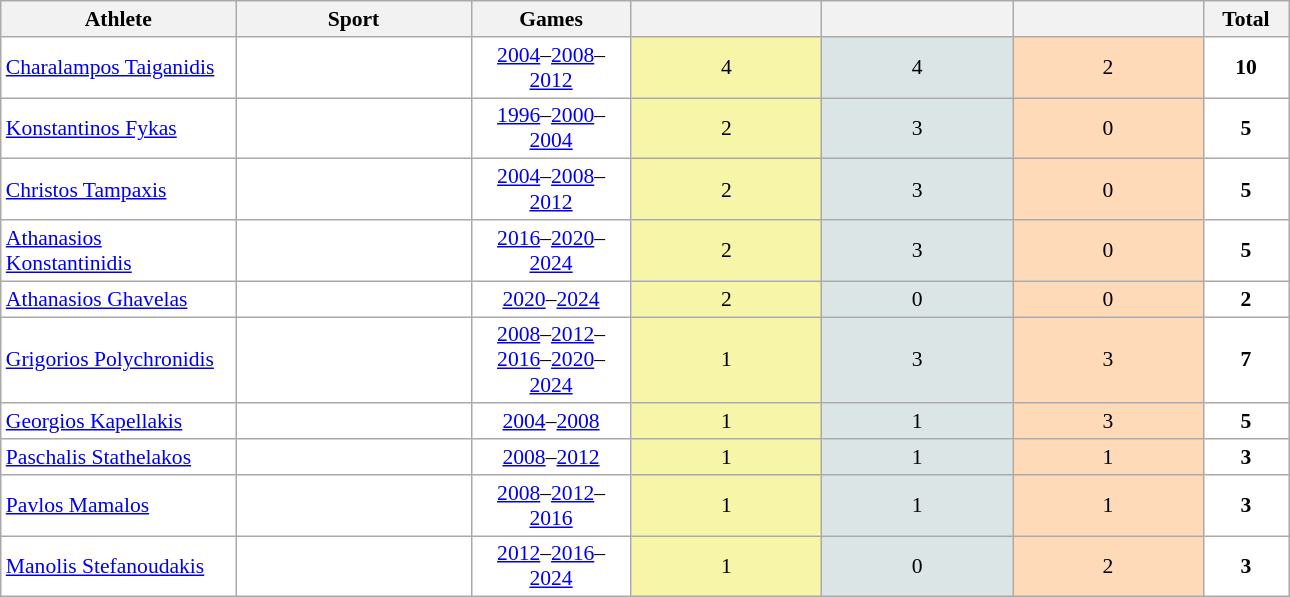<table class="wikitable" width=68% style="font-size:90%; text-align:center;">
<tr>
<th width=150>Athlete</th>
<th width=150>Sport</th>
<th width=100>Games</th>
<th></th>
<th></th>
<th></th>
<th width=50>Total</th>
</tr>
<tr align="center" valign="middle" bgcolor="#FFFFFF">
<td align=left><a href='#'>Charalampos Taiganidis</a></td>
<td align=left></td>
<td><a href='#'>2004</a>–<a href='#'>2008</a>–<a href='#'>2012</a></td>
<td style="background:#F7F6A8;">4</td>
<td style="background:#DCE5E5;">4</td>
<td style="background:#FFDAB9;">2</td>
<td><strong>10</strong></td>
</tr>
<tr valign="middle" bgcolor="#FFFFFF" align="center">
<td align="left"><a href='#'>Konstantinos Fykas</a></td>
<td align="left"></td>
<td><a href='#'>1996</a>–<a href='#'>2000</a>–<a href='#'>2004</a></td>
<td style="background:#F7F6A8;">2</td>
<td style="background:#DCE5E5;">3</td>
<td style="background:#FFDAB9;">0</td>
<td><strong>5</strong></td>
</tr>
<tr valign="middle" bgcolor="#FFFFFF" align="center">
<td align="left"><a href='#'>Christos Tampaxis</a></td>
<td align="left"></td>
<td><a href='#'>2004</a>–<a href='#'>2008</a>–<a href='#'>2012</a></td>
<td style="background:#F7F6A8;">2</td>
<td style="background:#DCE5E5;">3</td>
<td style="background:#FFDAB9;">0</td>
<td><strong>5</strong></td>
</tr>
<tr align="center" valign="middle" bgcolor="#FFFFFF">
<td align=left><a href='#'>Athanasios Konstantinidis</a></td>
<td align=left></td>
<td><a href='#'>2016</a>–<a href='#'>2020</a>–<a href='#'>2024</a></td>
<td style="background:#F7F6A8;">2</td>
<td style="background:#DCE5E5;">3</td>
<td style="background:#FFDAB9;">0</td>
<td><strong>5</strong></td>
</tr>
<tr align="center" valign="middle" bgcolor="#FFFFFF">
<td align=left><a href='#'>Athanasios Ghavelas</a></td>
<td align=left></td>
<td><a href='#'>2020</a>–<a href='#'>2024</a></td>
<td style="background:#F7F6A8;">2</td>
<td style="background:#DCE5E5;">0</td>
<td style="background:#FFDAB9;">0</td>
<td><strong>2</strong></td>
</tr>
<tr valign="middle" bgcolor="#FFFFFF" align="center">
<td align="left"><a href='#'>Grigorios Polychronidis</a></td>
<td align="left"></td>
<td><a href='#'>2008</a>–<a href='#'>2012</a>–<a href='#'>2016</a>–<a href='#'>2020</a>–<a href='#'>2024</a></td>
<td style="background:#F7F6A8;">1</td>
<td style="background:#DCE5E5;">3</td>
<td style="background:#FFDAB9;">3</td>
<td><strong>7</strong></td>
</tr>
<tr align="center" valign="middle" bgcolor="#FFFFFF">
<td align=left><a href='#'>Georgios Kapellakis</a></td>
<td align=left></td>
<td><a href='#'>2004</a>–<a href='#'>2008</a></td>
<td style="background:#F7F6A8;">1</td>
<td style="background:#DCE5E5;">1</td>
<td style="background:#FFDAB9;">3</td>
<td><strong>5</strong></td>
</tr>
<tr align="center" valign="middle" bgcolor="#FFFFFF">
<td align=left><a href='#'>Paschalis Stathelakos</a></td>
<td align=left></td>
<td><a href='#'>2008</a>–<a href='#'>2012</a></td>
<td style="background:#F7F6A8;">1</td>
<td style="background:#DCE5E5;">1</td>
<td style="background:#FFDAB9;">1</td>
<td><strong>3</strong></td>
</tr>
<tr align="center" valign="middle" bgcolor="#FFFFFF">
<td align=left><a href='#'>Pavlos Mamalos</a></td>
<td align=left></td>
<td><a href='#'>2008</a>–<a href='#'>2012</a>–<a href='#'>2016</a></td>
<td style="background:#F7F6A8;">1</td>
<td style="background:#DCE5E5;">1</td>
<td style="background:#FFDAB9;">1</td>
<td><strong>3</strong></td>
</tr>
<tr align="center" valign="middle" bgcolor="#FFFFFF">
<td align=left><a href='#'>Manolis Stefanoudakis</a></td>
<td align=left></td>
<td><a href='#'>2012</a>–<a href='#'>2016</a>–<a href='#'>2024</a></td>
<td style="background:#F7F6A8;">1</td>
<td style="background:#DCE5E5;">0</td>
<td style="background:#FFDAB9;">2</td>
<td><strong>3</strong></td>
</tr>
</table>
